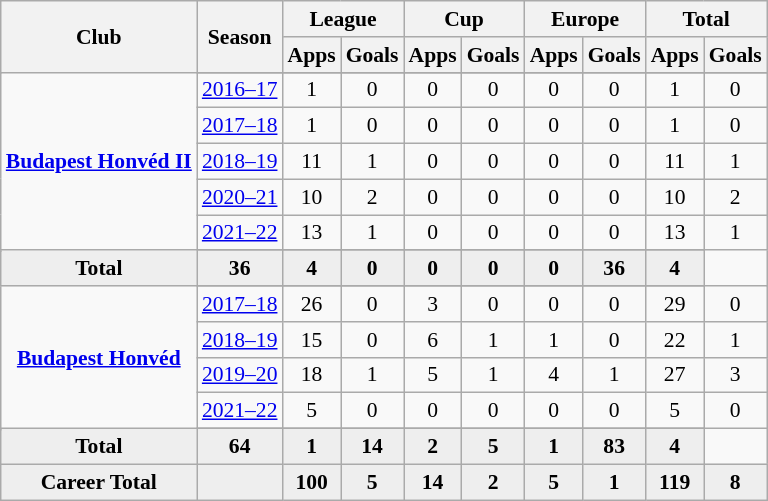<table class="wikitable" style="font-size:90%; text-align: center;">
<tr>
<th rowspan="2">Club</th>
<th rowspan="2">Season</th>
<th colspan="2">League</th>
<th colspan="2">Cup</th>
<th colspan="2">Europe</th>
<th colspan="2">Total</th>
</tr>
<tr>
<th>Apps</th>
<th>Goals</th>
<th>Apps</th>
<th>Goals</th>
<th>Apps</th>
<th>Goals</th>
<th>Apps</th>
<th>Goals</th>
</tr>
<tr ||-||-||-|->
<td rowspan="7" valign="center"><strong><a href='#'>Budapest Honvéd II</a></strong></td>
</tr>
<tr>
<td><a href='#'>2016–17</a></td>
<td>1</td>
<td>0</td>
<td>0</td>
<td>0</td>
<td>0</td>
<td>0</td>
<td>1</td>
<td>0</td>
</tr>
<tr>
<td><a href='#'>2017–18</a></td>
<td>1</td>
<td>0</td>
<td>0</td>
<td>0</td>
<td>0</td>
<td>0</td>
<td>1</td>
<td>0</td>
</tr>
<tr>
<td><a href='#'>2018–19</a></td>
<td>11</td>
<td>1</td>
<td>0</td>
<td>0</td>
<td>0</td>
<td>0</td>
<td>11</td>
<td>1</td>
</tr>
<tr>
<td><a href='#'>2020–21</a></td>
<td>10</td>
<td>2</td>
<td>0</td>
<td>0</td>
<td>0</td>
<td>0</td>
<td>10</td>
<td>2</td>
</tr>
<tr>
<td><a href='#'>2021–22</a></td>
<td>13</td>
<td>1</td>
<td>0</td>
<td>0</td>
<td>0</td>
<td>0</td>
<td>13</td>
<td>1</td>
</tr>
<tr>
</tr>
<tr style="font-weight:bold; background-color:#eeeeee;">
<td>Total</td>
<td>36</td>
<td>4</td>
<td>0</td>
<td>0</td>
<td>0</td>
<td>0</td>
<td>36</td>
<td>4</td>
</tr>
<tr>
<td rowspan="6" valign="center"><strong><a href='#'>Budapest Honvéd</a></strong></td>
</tr>
<tr>
<td><a href='#'>2017–18</a></td>
<td>26</td>
<td>0</td>
<td>3</td>
<td>0</td>
<td>0</td>
<td>0</td>
<td>29</td>
<td>0</td>
</tr>
<tr>
<td><a href='#'>2018–19</a></td>
<td>15</td>
<td>0</td>
<td>6</td>
<td>1</td>
<td>1</td>
<td>0</td>
<td>22</td>
<td>1</td>
</tr>
<tr>
<td><a href='#'>2019–20</a></td>
<td>18</td>
<td>1</td>
<td>5</td>
<td>1</td>
<td>4</td>
<td>1</td>
<td>27</td>
<td>3</td>
</tr>
<tr>
<td><a href='#'>2021–22</a></td>
<td>5</td>
<td>0</td>
<td>0</td>
<td>0</td>
<td>0</td>
<td>0</td>
<td>5</td>
<td>0</td>
</tr>
<tr>
</tr>
<tr style="font-weight:bold; background-color:#eeeeee;">
<td>Total</td>
<td>64</td>
<td>1</td>
<td>14</td>
<td>2</td>
<td>5</td>
<td>1</td>
<td>83</td>
<td>4</td>
</tr>
<tr style="font-weight:bold; background-color:#eeeeee;">
<td rowspan="1" valign="top"><strong>Career Total</strong></td>
<td></td>
<td><strong>100</strong></td>
<td><strong>5</strong></td>
<td><strong>14</strong></td>
<td><strong>2</strong></td>
<td><strong>5</strong></td>
<td><strong>1</strong></td>
<td><strong>119</strong></td>
<td><strong>8</strong></td>
</tr>
</table>
